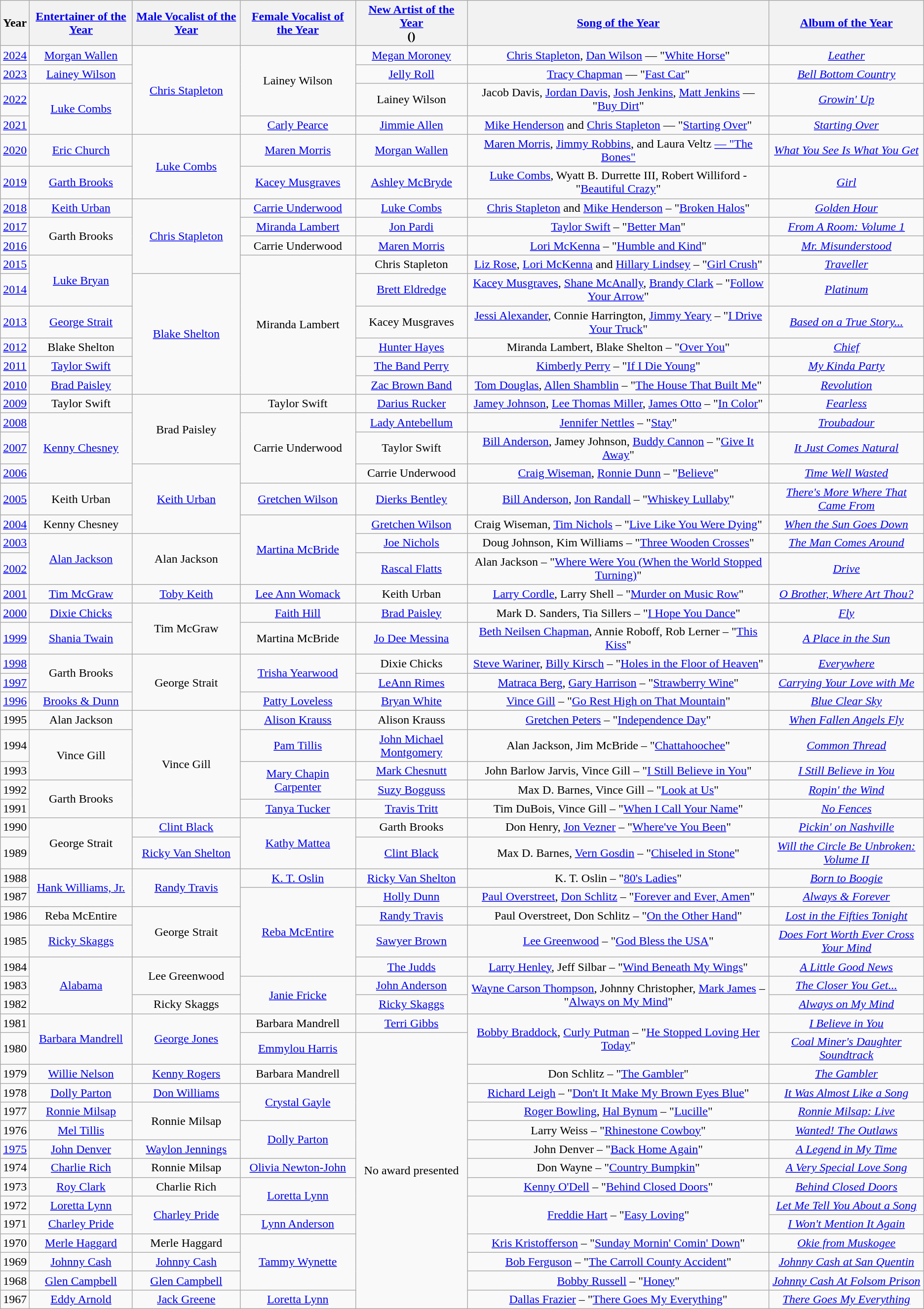<table class="wikitable sortable" style="text-align:center;">
<tr>
<th>Year</th>
<th><a href='#'>Entertainer of the Year</a></th>
<th><a href='#'>Male Vocalist of the Year</a></th>
<th><a href='#'>Female Vocalist of the Year</a></th>
<th><a href='#'>New Artist of the Year</a><br>()</th>
<th><a href='#'>Song of the Year</a></th>
<th><a href='#'>Album of the Year</a></th>
</tr>
<tr rowspan="2" |>
<td><a href='#'>2024</a></td>
<td><a href='#'>Morgan Wallen</a></td>
<td rowspan="4"><a href='#'>Chris Stapleton</a></td>
<td rowspan="3">Lainey Wilson</td>
<td><a href='#'>Megan Moroney</a></td>
<td><a href='#'>Chris Stapleton</a>, <a href='#'>Dan Wilson</a> — "<a href='#'>White Horse</a>"</td>
<td><em><a href='#'>Leather</a></em></td>
</tr>
<tr>
<td><a href='#'>2023</a></td>
<td><a href='#'>Lainey Wilson</a></td>
<td><a href='#'>Jelly Roll</a></td>
<td><a href='#'>Tracy Chapman</a> — "<a href='#'>Fast Car</a>"</td>
<td><em><a href='#'>Bell Bottom Country</a></em></td>
</tr>
<tr>
<td><a href='#'>2022</a></td>
<td rowspan="2"><a href='#'>Luke Combs</a></td>
<td>Lainey Wilson</td>
<td>Jacob Davis, <a href='#'>Jordan Davis</a>, <a href='#'>Josh Jenkins</a>, <a href='#'>Matt Jenkins</a> — "<a href='#'>Buy Dirt</a>"</td>
<td><em><a href='#'>Growin' Up</a></em></td>
</tr>
<tr>
<td><a href='#'>2021</a></td>
<td><a href='#'>Carly Pearce</a></td>
<td><a href='#'>Jimmie Allen</a></td>
<td><a href='#'>Mike Henderson</a> and <a href='#'>Chris Stapleton</a> — "<a href='#'>Starting Over</a>"</td>
<td><a href='#'><em>Starting Over</em></a></td>
</tr>
<tr>
<td><a href='#'>2020</a></td>
<td><a href='#'>Eric Church</a></td>
<td rowspan="2"><a href='#'>Luke Combs</a></td>
<td><a href='#'>Maren Morris</a></td>
<td><a href='#'>Morgan Wallen</a></td>
<td><a href='#'>Maren Morris</a>, <a href='#'>Jimmy Robbins</a>, and Laura Veltz <a href='#'>— "The Bones"</a></td>
<td><em><a href='#'>What You See Is What You Get</a></em></td>
</tr>
<tr>
<td><a href='#'>2019</a></td>
<td><a href='#'>Garth Brooks</a></td>
<td><a href='#'>Kacey Musgraves</a></td>
<td><a href='#'>Ashley McBryde</a></td>
<td><a href='#'>Luke Combs</a>, Wyatt B. Durrette III, Robert Williford - "<a href='#'>Beautiful Crazy</a>"</td>
<td><em><a href='#'>Girl</a></em></td>
</tr>
<tr>
<td><a href='#'>2018</a></td>
<td><a href='#'>Keith Urban</a></td>
<td rowspan="4"><a href='#'>Chris Stapleton</a></td>
<td><a href='#'>Carrie Underwood</a></td>
<td><a href='#'>Luke Combs</a></td>
<td><a href='#'>Chris Stapleton</a> and <a href='#'>Mike Henderson</a> – "<a href='#'>Broken Halos</a>"</td>
<td><em><a href='#'>Golden Hour</a></em></td>
</tr>
<tr>
<td><a href='#'>2017</a></td>
<td rowspan="2">Garth Brooks</td>
<td><a href='#'>Miranda Lambert</a></td>
<td><a href='#'>Jon Pardi</a></td>
<td><a href='#'>Taylor Swift</a> – "<a href='#'>Better Man</a>"</td>
<td><em><a href='#'>From A Room: Volume 1</a></em></td>
</tr>
<tr>
<td><a href='#'>2016</a></td>
<td>Carrie Underwood</td>
<td><a href='#'>Maren Morris</a></td>
<td><a href='#'>Lori McKenna</a> – "<a href='#'>Humble and Kind</a>"</td>
<td><em><a href='#'>Mr. Misunderstood</a></em></td>
</tr>
<tr>
<td><a href='#'>2015</a></td>
<td rowspan="2"><a href='#'>Luke Bryan</a></td>
<td rowspan="6">Miranda Lambert</td>
<td>Chris Stapleton</td>
<td><a href='#'>Liz Rose</a>, <a href='#'>Lori McKenna</a> and <a href='#'>Hillary Lindsey</a> – "<a href='#'>Girl Crush</a>"</td>
<td><em><a href='#'>Traveller</a></em></td>
</tr>
<tr>
<td><a href='#'>2014</a></td>
<td rowspan="5"><a href='#'>Blake Shelton</a></td>
<td><a href='#'>Brett Eldredge</a></td>
<td><a href='#'>Kacey Musgraves</a>, <a href='#'>Shane McAnally</a>, <a href='#'>Brandy Clark</a> – "<a href='#'>Follow Your Arrow</a>"</td>
<td><em><a href='#'>Platinum</a></em></td>
</tr>
<tr>
<td><a href='#'>2013</a></td>
<td><a href='#'>George Strait</a></td>
<td>Kacey Musgraves</td>
<td><a href='#'>Jessi Alexander</a>, Connie Harrington, <a href='#'>Jimmy Yeary</a> – "<a href='#'>I Drive Your Truck</a>"</td>
<td><em><a href='#'>Based on a True Story...</a></em></td>
</tr>
<tr>
<td><a href='#'>2012</a></td>
<td>Blake Shelton</td>
<td><a href='#'>Hunter Hayes</a></td>
<td>Miranda Lambert, Blake Shelton – "<a href='#'>Over You</a>"</td>
<td><em><a href='#'>Chief</a></em></td>
</tr>
<tr>
<td><a href='#'>2011</a></td>
<td><a href='#'>Taylor Swift</a></td>
<td><a href='#'>The Band Perry</a></td>
<td><a href='#'>Kimberly Perry</a> – "<a href='#'>If I Die Young</a>"</td>
<td><em><a href='#'>My Kinda Party</a></em></td>
</tr>
<tr>
<td><a href='#'>2010</a></td>
<td><a href='#'>Brad Paisley</a></td>
<td><a href='#'>Zac Brown Band</a></td>
<td><a href='#'>Tom Douglas</a>, <a href='#'>Allen Shamblin</a> – "<a href='#'>The House That Built Me</a>"</td>
<td><em><a href='#'>Revolution</a></em></td>
</tr>
<tr>
<td><a href='#'>2009</a></td>
<td>Taylor Swift</td>
<td rowspan="3">Brad Paisley</td>
<td>Taylor Swift</td>
<td><a href='#'>Darius Rucker</a></td>
<td><a href='#'>Jamey Johnson</a>, <a href='#'>Lee Thomas Miller</a>, <a href='#'>James Otto</a> – "<a href='#'>In Color</a>"</td>
<td><em><a href='#'>Fearless</a></em></td>
</tr>
<tr>
<td><a href='#'>2008</a></td>
<td rowspan="3"><a href='#'>Kenny Chesney</a></td>
<td rowspan="3">Carrie Underwood</td>
<td><a href='#'>Lady Antebellum</a></td>
<td><a href='#'>Jennifer Nettles</a> – "<a href='#'>Stay</a>"</td>
<td><em><a href='#'>Troubadour</a></em></td>
</tr>
<tr>
<td><a href='#'>2007</a></td>
<td>Taylor Swift</td>
<td><a href='#'>Bill Anderson</a>, Jamey Johnson, <a href='#'>Buddy Cannon</a> – "<a href='#'>Give It Away</a>"</td>
<td><em><a href='#'>It Just Comes Natural</a></em></td>
</tr>
<tr>
<td><a href='#'>2006</a></td>
<td rowspan="3"><a href='#'>Keith Urban</a></td>
<td>Carrie Underwood</td>
<td><a href='#'>Craig Wiseman</a>, <a href='#'>Ronnie Dunn</a> – "<a href='#'>Believe</a>"</td>
<td><em><a href='#'>Time Well Wasted</a></em></td>
</tr>
<tr>
<td><a href='#'>2005</a></td>
<td>Keith Urban</td>
<td><a href='#'>Gretchen Wilson</a></td>
<td><a href='#'>Dierks Bentley</a></td>
<td><a href='#'>Bill Anderson</a>, <a href='#'>Jon Randall</a> – "<a href='#'>Whiskey Lullaby</a>"</td>
<td><em><a href='#'>There's More Where That Came From</a></em></td>
</tr>
<tr>
<td><a href='#'>2004</a></td>
<td>Kenny Chesney</td>
<td rowspan="3"><a href='#'>Martina McBride</a></td>
<td><a href='#'>Gretchen Wilson</a></td>
<td>Craig Wiseman, <a href='#'>Tim Nichols</a> – "<a href='#'>Live Like You Were Dying</a>"</td>
<td><em><a href='#'>When the Sun Goes Down</a></em></td>
</tr>
<tr>
<td><a href='#'>2003</a></td>
<td rowspan="2"><a href='#'>Alan Jackson</a></td>
<td rowspan="2">Alan Jackson</td>
<td><a href='#'>Joe Nichols</a></td>
<td>Doug Johnson, Kim Williams – "<a href='#'>Three Wooden Crosses</a>"</td>
<td><em><a href='#'>The Man Comes Around</a></em></td>
</tr>
<tr>
<td><a href='#'>2002</a></td>
<td><a href='#'>Rascal Flatts</a></td>
<td>Alan Jackson – "<a href='#'>Where Were You (When the World Stopped Turning)</a>"</td>
<td><em><a href='#'>Drive</a></em></td>
</tr>
<tr>
<td><a href='#'>2001</a></td>
<td><a href='#'>Tim McGraw</a></td>
<td><a href='#'>Toby Keith</a></td>
<td><a href='#'>Lee Ann Womack</a></td>
<td>Keith Urban</td>
<td><a href='#'>Larry Cordle</a>, Larry Shell – "<a href='#'>Murder on Music Row</a>"</td>
<td><em><a href='#'>O Brother, Where Art Thou?</a></em></td>
</tr>
<tr>
<td><a href='#'>2000</a></td>
<td><a href='#'>Dixie Chicks</a></td>
<td rowspan="2">Tim McGraw</td>
<td><a href='#'>Faith Hill</a></td>
<td><a href='#'>Brad Paisley</a></td>
<td>Mark D. Sanders, Tia Sillers – "<a href='#'>I Hope You Dance</a>"</td>
<td><em><a href='#'>Fly</a></em></td>
</tr>
<tr>
<td><a href='#'>1999</a></td>
<td><a href='#'>Shania Twain</a></td>
<td>Martina McBride</td>
<td><a href='#'>Jo Dee Messina</a></td>
<td><a href='#'>Beth Neilsen Chapman</a>, Annie Roboff, Rob Lerner – "<a href='#'>This Kiss</a>"</td>
<td><em><a href='#'>A Place in the Sun</a></em></td>
</tr>
<tr>
<td><a href='#'>1998</a></td>
<td rowspan="2">Garth Brooks</td>
<td rowspan="3">George Strait</td>
<td rowspan="2"><a href='#'>Trisha Yearwood</a></td>
<td>Dixie Chicks</td>
<td><a href='#'>Steve Wariner</a>, <a href='#'>Billy Kirsch</a> – "<a href='#'>Holes in the Floor of Heaven</a>"</td>
<td><em><a href='#'>Everywhere</a></em></td>
</tr>
<tr>
<td><a href='#'>1997</a></td>
<td><a href='#'>LeAnn Rimes</a></td>
<td><a href='#'>Matraca Berg</a>, <a href='#'>Gary Harrison</a> – "<a href='#'>Strawberry Wine</a>"</td>
<td><em><a href='#'>Carrying Your Love with Me</a></em></td>
</tr>
<tr>
<td><a href='#'>1996</a></td>
<td><a href='#'>Brooks & Dunn</a></td>
<td><a href='#'>Patty Loveless</a></td>
<td><a href='#'>Bryan White</a></td>
<td><a href='#'>Vince Gill</a> – "<a href='#'>Go Rest High on That Mountain</a>"</td>
<td><em><a href='#'>Blue Clear Sky</a></em></td>
</tr>
<tr>
<td>1995</td>
<td>Alan Jackson</td>
<td rowspan="5">Vince Gill</td>
<td><a href='#'>Alison Krauss</a></td>
<td>Alison Krauss</td>
<td><a href='#'>Gretchen Peters</a> – "<a href='#'>Independence Day</a>"</td>
<td><em><a href='#'>When Fallen Angels Fly</a></em></td>
</tr>
<tr>
<td>1994</td>
<td rowspan="2">Vince Gill</td>
<td><a href='#'>Pam Tillis</a></td>
<td><a href='#'>John Michael Montgomery</a></td>
<td>Alan Jackson, Jim McBride – "<a href='#'>Chattahoochee</a>"</td>
<td><em><a href='#'>Common Thread</a></em></td>
</tr>
<tr>
<td>1993</td>
<td rowspan="2"><a href='#'>Mary Chapin Carpenter</a></td>
<td><a href='#'>Mark Chesnutt</a></td>
<td>John Barlow Jarvis, Vince Gill – "<a href='#'>I Still Believe in You</a>"</td>
<td><em><a href='#'>I Still Believe in You</a></em></td>
</tr>
<tr>
<td>1992</td>
<td rowspan="2">Garth Brooks</td>
<td><a href='#'>Suzy Bogguss</a></td>
<td>Max D. Barnes, Vince Gill – "<a href='#'>Look at Us</a>"</td>
<td><em><a href='#'>Ropin' the Wind</a></em></td>
</tr>
<tr>
<td>1991</td>
<td><a href='#'>Tanya Tucker</a></td>
<td><a href='#'>Travis Tritt</a></td>
<td>Tim DuBois, Vince Gill – "<a href='#'>When I Call Your Name</a>"</td>
<td><em><a href='#'>No Fences</a></em></td>
</tr>
<tr>
<td>1990</td>
<td rowspan="2">George Strait</td>
<td><a href='#'>Clint Black</a></td>
<td rowspan="2"><a href='#'>Kathy Mattea</a></td>
<td>Garth Brooks</td>
<td>Don Henry, <a href='#'>Jon Vezner</a> – "<a href='#'>Where've You Been</a>"</td>
<td><em><a href='#'>Pickin' on Nashville</a></em></td>
</tr>
<tr>
<td>1989</td>
<td><a href='#'>Ricky Van Shelton</a></td>
<td><a href='#'>Clint Black</a></td>
<td>Max D. Barnes, <a href='#'>Vern Gosdin</a> – "<a href='#'>Chiseled in Stone</a>"</td>
<td><em><a href='#'>Will the Circle Be Unbroken: Volume II</a></em></td>
</tr>
<tr>
<td>1988</td>
<td rowspan="2"><a href='#'>Hank Williams, Jr.</a></td>
<td rowspan="2"><a href='#'>Randy Travis</a></td>
<td><a href='#'>K. T. Oslin</a></td>
<td><a href='#'>Ricky Van Shelton</a></td>
<td>K. T. Oslin – "<a href='#'>80's Ladies</a>"</td>
<td><em><a href='#'>Born to Boogie</a></em></td>
</tr>
<tr>
<td>1987</td>
<td rowspan="4"><a href='#'>Reba McEntire</a></td>
<td><a href='#'>Holly Dunn</a></td>
<td><a href='#'>Paul Overstreet</a>, <a href='#'>Don Schlitz</a> – "<a href='#'>Forever and Ever, Amen</a>"</td>
<td><em><a href='#'>Always & Forever</a></em></td>
</tr>
<tr>
<td>1986</td>
<td>Reba McEntire</td>
<td rowspan="2">George Strait</td>
<td><a href='#'>Randy Travis</a></td>
<td>Paul Overstreet, Don Schlitz – "<a href='#'>On the Other Hand</a>"</td>
<td><em><a href='#'>Lost in the Fifties Tonight</a></em></td>
</tr>
<tr>
<td>1985</td>
<td><a href='#'>Ricky Skaggs</a></td>
<td><a href='#'>Sawyer Brown</a></td>
<td><a href='#'>Lee Greenwood</a> – "<a href='#'>God Bless the USA</a>"</td>
<td><em><a href='#'>Does Fort Worth Ever Cross Your Mind</a></em></td>
</tr>
<tr>
<td>1984</td>
<td rowspan="3"><a href='#'>Alabama</a></td>
<td rowspan="2">Lee Greenwood</td>
<td><a href='#'>The Judds</a></td>
<td><a href='#'>Larry Henley</a>, Jeff Silbar – "<a href='#'>Wind Beneath My Wings</a>"</td>
<td><em><a href='#'>A Little Good News</a></em></td>
</tr>
<tr>
<td>1983</td>
<td rowspan="2"><a href='#'>Janie Fricke</a></td>
<td><a href='#'>John Anderson</a></td>
<td rowspan="2"><a href='#'>Wayne Carson Thompson</a>, Johnny Christopher, <a href='#'>Mark James</a> – "<a href='#'>Always on My Mind</a>"</td>
<td><em><a href='#'>The Closer You Get...</a></em></td>
</tr>
<tr>
<td>1982</td>
<td>Ricky Skaggs</td>
<td><a href='#'>Ricky Skaggs</a></td>
<td><em><a href='#'>Always on My Mind</a></em></td>
</tr>
<tr>
<td>1981</td>
<td rowspan="2"><a href='#'>Barbara Mandrell</a></td>
<td rowspan="2"><a href='#'>George Jones</a></td>
<td>Barbara Mandrell</td>
<td><a href='#'>Terri Gibbs</a></td>
<td rowspan="2"><a href='#'>Bobby Braddock</a>, <a href='#'>Curly Putman</a> – "<a href='#'>He Stopped Loving Her Today</a>"</td>
<td><em><a href='#'>I Believe in You</a></em></td>
</tr>
<tr>
<td>1980</td>
<td><a href='#'>Emmylou Harris</a></td>
<td rowspan="14">No award presented</td>
<td><em><a href='#'>Coal Miner's Daughter Soundtrack</a></em></td>
</tr>
<tr>
<td>1979</td>
<td><a href='#'>Willie Nelson</a></td>
<td><a href='#'>Kenny Rogers</a></td>
<td>Barbara Mandrell</td>
<td>Don Schlitz – "<a href='#'>The Gambler</a>"</td>
<td><em><a href='#'>The Gambler</a></em></td>
</tr>
<tr>
<td>1978</td>
<td><a href='#'>Dolly Parton</a></td>
<td><a href='#'>Don Williams</a></td>
<td rowspan="2"><a href='#'>Crystal Gayle</a></td>
<td><a href='#'>Richard Leigh</a> – "<a href='#'>Don't It Make My Brown Eyes Blue</a>"</td>
<td><em><a href='#'>It Was Almost Like a Song</a></em></td>
</tr>
<tr>
<td>1977</td>
<td><a href='#'>Ronnie Milsap</a></td>
<td rowspan="2">Ronnie Milsap</td>
<td><a href='#'>Roger Bowling</a>, <a href='#'>Hal Bynum</a> – "<a href='#'>Lucille</a>"</td>
<td><em><a href='#'>Ronnie Milsap: Live</a></em></td>
</tr>
<tr>
<td>1976</td>
<td><a href='#'>Mel Tillis</a></td>
<td rowspan="2"><a href='#'>Dolly Parton</a></td>
<td>Larry Weiss – "<a href='#'>Rhinestone Cowboy</a>"</td>
<td><em><a href='#'>Wanted! The Outlaws</a></em></td>
</tr>
<tr>
<td><a href='#'>1975</a></td>
<td><a href='#'>John Denver</a></td>
<td><a href='#'>Waylon Jennings</a></td>
<td>John Denver – "<a href='#'>Back Home Again</a>"</td>
<td><em><a href='#'>A Legend in My Time</a></em></td>
</tr>
<tr>
<td>1974</td>
<td><a href='#'>Charlie Rich</a></td>
<td>Ronnie Milsap</td>
<td><a href='#'>Olivia Newton-John</a></td>
<td>Don Wayne – "<a href='#'>Country Bumpkin</a>"</td>
<td><em><a href='#'>A Very Special Love Song</a></em></td>
</tr>
<tr>
<td>1973</td>
<td><a href='#'>Roy Clark</a></td>
<td>Charlie Rich</td>
<td rowspan="2"><a href='#'>Loretta Lynn</a></td>
<td><a href='#'>Kenny O'Dell</a> – "<a href='#'>Behind Closed Doors</a>"</td>
<td><em><a href='#'>Behind Closed Doors</a></em></td>
</tr>
<tr>
<td>1972</td>
<td><a href='#'>Loretta Lynn</a></td>
<td rowspan="2"><a href='#'>Charley Pride</a></td>
<td rowspan="2"><a href='#'>Freddie Hart</a> – "<a href='#'>Easy Loving</a>"</td>
<td><em><a href='#'>Let Me Tell You About a Song</a></em></td>
</tr>
<tr>
<td>1971</td>
<td><a href='#'>Charley Pride</a></td>
<td><a href='#'>Lynn Anderson</a></td>
<td><em><a href='#'>I Won't Mention It Again</a></em></td>
</tr>
<tr>
<td>1970</td>
<td><a href='#'>Merle Haggard</a></td>
<td>Merle Haggard</td>
<td rowspan="3"><a href='#'>Tammy Wynette</a></td>
<td><a href='#'>Kris Kristofferson</a> – "<a href='#'>Sunday Mornin' Comin' Down</a>"</td>
<td><em><a href='#'>Okie from Muskogee</a></em></td>
</tr>
<tr>
<td>1969</td>
<td><a href='#'>Johnny Cash</a></td>
<td><a href='#'>Johnny Cash</a></td>
<td><a href='#'>Bob Ferguson</a> – "<a href='#'>The Carroll County Accident</a>"</td>
<td><em><a href='#'>Johnny Cash at San Quentin</a></em></td>
</tr>
<tr>
<td>1968</td>
<td><a href='#'>Glen Campbell</a></td>
<td><a href='#'>Glen Campbell</a></td>
<td><a href='#'>Bobby Russell</a> – "<a href='#'>Honey</a>"</td>
<td><em><a href='#'>Johnny Cash At Folsom Prison</a></em></td>
</tr>
<tr>
<td>1967</td>
<td><a href='#'>Eddy Arnold</a></td>
<td><a href='#'>Jack Greene</a></td>
<td><a href='#'>Loretta Lynn</a></td>
<td><a href='#'>Dallas Frazier</a> – "<a href='#'>There Goes My Everything</a>"</td>
<td><em><a href='#'>There Goes My Everything</a></em></td>
</tr>
</table>
